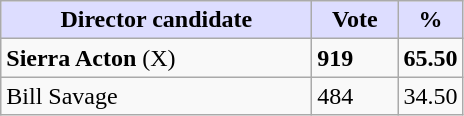<table class="wikitable">
<tr>
<th style="background:#ddf;" width="200px">Director candidate</th>
<th style="background:#ddf;" width="50px">Vote</th>
<th style="background:#ddf;" width="30px">%</th>
</tr>
<tr>
<td><strong>Sierra Acton</strong> (X)</td>
<td><strong>919</strong></td>
<td><strong>65.50</strong></td>
</tr>
<tr>
<td>Bill Savage</td>
<td>484</td>
<td>34.50</td>
</tr>
</table>
